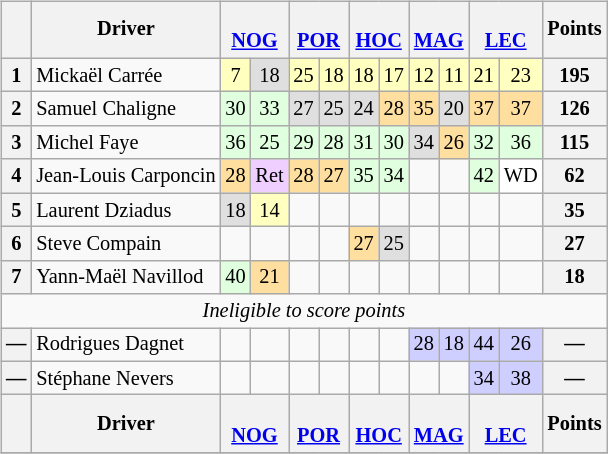<table>
<tr>
<td valign="top"><br><table class="wikitable" style="font-size:85%; text-align:center;">
<tr>
<th></th>
<th>Driver</th>
<th colspan="2"><br><a href='#'>NOG</a></th>
<th colspan="2"><br><a href='#'>POR</a></th>
<th colspan="2"><br><a href='#'>HOC</a></th>
<th colspan="2"><br><a href='#'>MAG</a></th>
<th colspan="2"><br><a href='#'>LEC</a></th>
<th>Points</th>
</tr>
<tr>
<th>1</th>
<td align="left"> Mickaël Carrée</td>
<td style="background:#ffffbf;">7</td>
<td style="background:#dfdfdf;">18</td>
<td style="background:#ffffbf;">25</td>
<td style="background:#ffffbf;">18</td>
<td style="background:#ffffbf;">18</td>
<td style="background:#ffffbf;">17</td>
<td style="background:#ffffbf;">12</td>
<td style="background:#ffffbf;">11</td>
<td style="background:#ffffbf;">21</td>
<td style="background:#ffffbf;">23</td>
<th>195</th>
</tr>
<tr>
<th>2</th>
<td align="left"> Samuel Chaligne</td>
<td style="background:#dfffdf;">30</td>
<td style="background:#dfffdf;">33</td>
<td style="background:#dfdfdf;">27</td>
<td style="background:#dfdfdf;">25</td>
<td style="background:#dfdfdf;">24</td>
<td style="background:#ffdf9f;">28</td>
<td style="background:#ffdf9f;">35</td>
<td style="background:#dfdfdf;">20</td>
<td style="background:#ffdf9f;">37</td>
<td style="background:#ffdf9f;">37</td>
<th>126</th>
</tr>
<tr>
<th>3</th>
<td align="left"> Michel Faye</td>
<td style="background:#dfffdf;">36</td>
<td style="background:#dfffdf;">25</td>
<td style="background:#dfffdf;">29</td>
<td style="background:#dfffdf;">28</td>
<td style="background:#dfffdf;">31</td>
<td style="background:#dfffdf;">30</td>
<td style="background:#dfdfdf;">34</td>
<td style="background:#ffdf9f;">26</td>
<td style="background:#dfffdf;">32</td>
<td style="background:#dfffdf;">36</td>
<th>115</th>
</tr>
<tr>
<th>4</th>
<td align="left"> Jean-Louis Carponcin</td>
<td style="background:#ffdf9f;">28</td>
<td style="background:#efcfff;">Ret</td>
<td style="background:#ffdf9f;">28</td>
<td style="background:#ffdf9f;">27</td>
<td style="background:#dfffdf;">35</td>
<td style="background:#dfffdf;">34</td>
<td></td>
<td></td>
<td style="background:#dfffdf;">42</td>
<td style="background:#ffffff;">WD</td>
<th>62</th>
</tr>
<tr>
<th>5</th>
<td align="left"> Laurent Dziadus</td>
<td style="background:#dfdfdf;">18</td>
<td style="background:#ffffbf;">14</td>
<td></td>
<td></td>
<td></td>
<td></td>
<td></td>
<td></td>
<td></td>
<td></td>
<th>35</th>
</tr>
<tr>
<th>6</th>
<td align="left"> Steve Compain</td>
<td></td>
<td></td>
<td></td>
<td></td>
<td style="background:#ffdf9f;">27</td>
<td style="background:#dfdfdf;">25</td>
<td></td>
<td></td>
<td></td>
<td></td>
<th>27</th>
</tr>
<tr>
<th>7</th>
<td align="left"> Yann-Maël Navillod</td>
<td style="background:#dfffdf;">40</td>
<td style="background:#ffdf9f;">21</td>
<td></td>
<td></td>
<td></td>
<td></td>
<td></td>
<td></td>
<td></td>
<td></td>
<th>18</th>
</tr>
<tr>
<td colspan=22><em>Ineligible to score points</em></td>
</tr>
<tr>
<th>—</th>
<td align="left"> Rodrigues Dagnet</td>
<td></td>
<td></td>
<td></td>
<td></td>
<td></td>
<td></td>
<td style="background:#cfcfff;">28</td>
<td style="background:#cfcfff;">18</td>
<td style="background:#cfcfff;">44</td>
<td style="background:#cfcfff;">26</td>
<th>—</th>
</tr>
<tr>
<th>—</th>
<td align="left"> Stéphane Nevers</td>
<td></td>
<td></td>
<td></td>
<td></td>
<td></td>
<td></td>
<td></td>
<td></td>
<td style="background:#cfcfff;">34</td>
<td style="background:#cfcfff;">38</td>
<th>—</th>
</tr>
<tr>
<th></th>
<th>Driver</th>
<th colspan="2"><br><a href='#'>NOG</a></th>
<th colspan="2"><br><a href='#'>POR</a></th>
<th colspan="2"><br><a href='#'>HOC</a></th>
<th colspan="2"><br><a href='#'>MAG</a></th>
<th colspan="2"><br><a href='#'>LEC</a></th>
<th>Points</th>
</tr>
<tr>
</tr>
</table>
</td>
<td valign="top"></td>
</tr>
</table>
